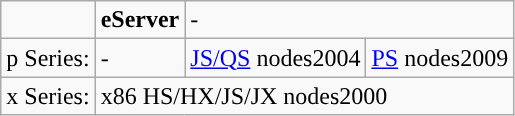<table class="wikitable" style="text-align: ">
<tr>
<td></td>
<td><strong>eServer</strong></td>
<td colspan=2>-</td>
</tr>
<tr>
<td>p Series:</td>
<td>-</td>
<td><a href='#'>JS/QS</a> nodes2004</td>
<td><a href='#'>PS</a> nodes2009</td>
</tr>
<tr>
<td>x Series:</td>
<td colspan=3>x86 HS/HX/JS/JX nodes2000</td>
</tr>
</table>
